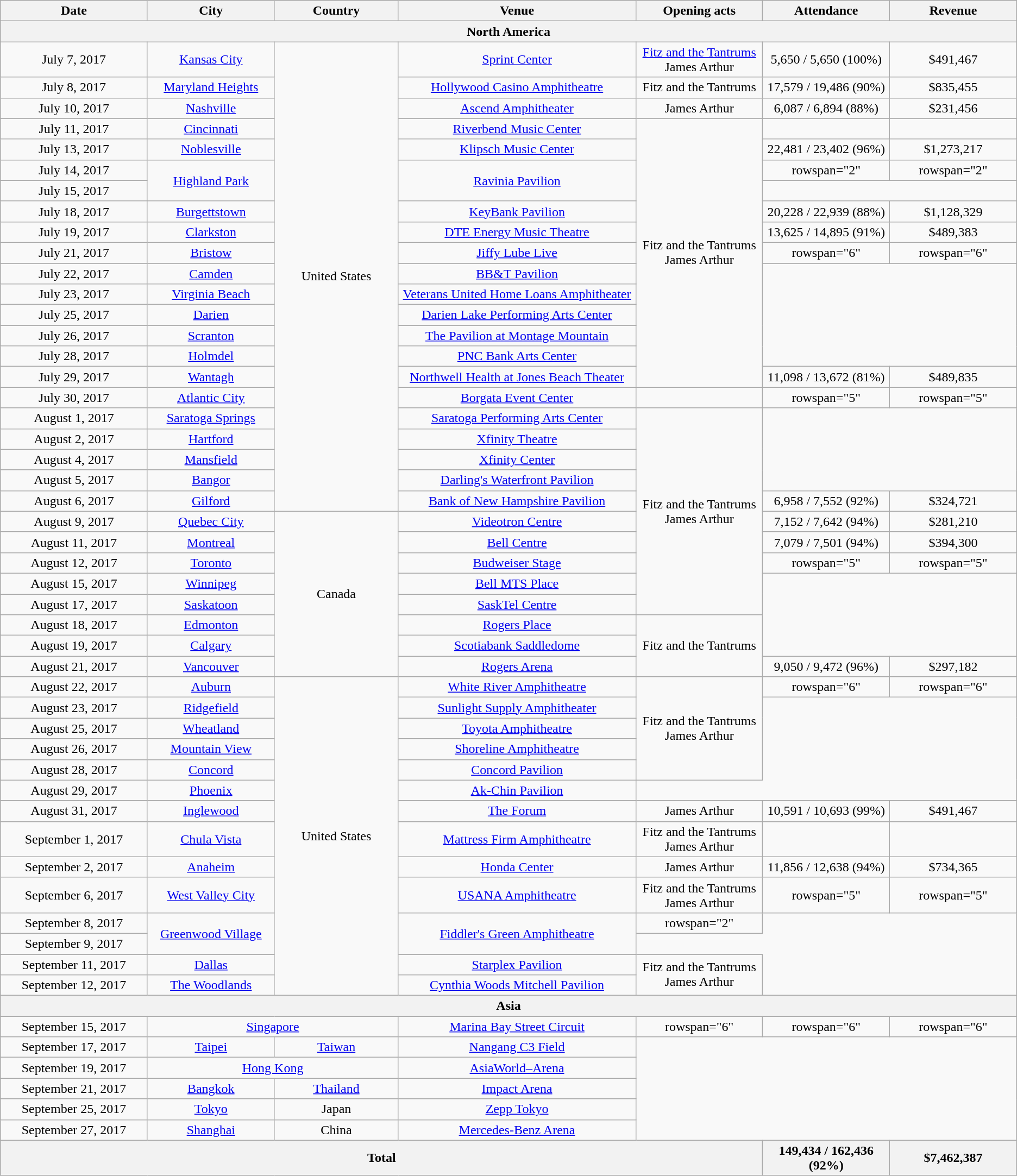<table class="wikitable" style="text-align:center;">
<tr>
<th scope="col" style="width:12em;">Date</th>
<th scope="col" style="width:10em;">City</th>
<th scope="col" style="width:10em;">Country</th>
<th scope="col" style="width:20em;">Venue</th>
<th scope="col" style="width:10em;">Opening acts</th>
<th scope="col" style="width:10em;">Attendance</th>
<th scope="col" style="width:10em;">Revenue</th>
</tr>
<tr>
<th colspan="7">North America</th>
</tr>
<tr>
<td>July 7, 2017</td>
<td><a href='#'>Kansas City</a></td>
<td rowspan="22">United States</td>
<td><a href='#'>Sprint Center</a></td>
<td><a href='#'>Fitz and the Tantrums</a><br>James Arthur</td>
<td>5,650 / 5,650 (100%)</td>
<td>$491,467</td>
</tr>
<tr>
<td>July 8, 2017</td>
<td><a href='#'>Maryland Heights</a></td>
<td><a href='#'>Hollywood Casino Amphitheatre</a></td>
<td>Fitz and the Tantrums</td>
<td>17,579 / 19,486 (90%)</td>
<td>$835,455</td>
</tr>
<tr>
<td>July 10, 2017</td>
<td><a href='#'>Nashville</a></td>
<td><a href='#'>Ascend Amphitheater</a></td>
<td>James Arthur</td>
<td>6,087 / 6,894 (88%)</td>
<td>$231,456</td>
</tr>
<tr>
<td>July 11, 2017</td>
<td><a href='#'>Cincinnati</a></td>
<td><a href='#'>Riverbend Music Center</a></td>
<td rowspan="13">Fitz and the Tantrums<br>James Arthur</td>
<td></td>
<td></td>
</tr>
<tr>
<td>July 13, 2017</td>
<td><a href='#'>Noblesville</a></td>
<td><a href='#'>Klipsch Music Center</a></td>
<td>22,481 / 23,402 (96%)</td>
<td>$1,273,217</td>
</tr>
<tr>
<td>July 14, 2017</td>
<td rowspan="2"><a href='#'>Highland Park</a></td>
<td rowspan="2"><a href='#'>Ravinia Pavilion</a></td>
<td>rowspan="2" </td>
<td>rowspan="2" </td>
</tr>
<tr>
<td>July 15, 2017</td>
</tr>
<tr>
<td>July 18, 2017</td>
<td><a href='#'>Burgettstown</a></td>
<td><a href='#'>KeyBank Pavilion</a></td>
<td>20,228 / 22,939 (88%)</td>
<td>$1,128,329</td>
</tr>
<tr>
<td>July 19, 2017</td>
<td><a href='#'>Clarkston</a></td>
<td><a href='#'>DTE Energy Music Theatre</a></td>
<td>13,625 / 14,895 (91%)</td>
<td>$489,383</td>
</tr>
<tr>
<td>July 21, 2017</td>
<td><a href='#'>Bristow</a></td>
<td><a href='#'>Jiffy Lube Live</a></td>
<td>rowspan="6" </td>
<td>rowspan="6" </td>
</tr>
<tr>
<td>July 22, 2017</td>
<td><a href='#'>Camden</a></td>
<td><a href='#'>BB&T Pavilion</a></td>
</tr>
<tr>
<td>July 23, 2017</td>
<td><a href='#'>Virginia Beach</a></td>
<td><a href='#'>Veterans United Home Loans Amphitheater</a></td>
</tr>
<tr>
<td>July 25, 2017</td>
<td><a href='#'>Darien</a></td>
<td><a href='#'>Darien Lake Performing Arts Center</a></td>
</tr>
<tr>
<td>July 26, 2017</td>
<td><a href='#'>Scranton</a></td>
<td><a href='#'>The Pavilion at Montage Mountain</a></td>
</tr>
<tr>
<td>July 28, 2017</td>
<td><a href='#'>Holmdel</a></td>
<td><a href='#'>PNC Bank Arts Center</a></td>
</tr>
<tr>
<td>July 29, 2017</td>
<td><a href='#'>Wantagh</a></td>
<td><a href='#'>Northwell Health at Jones Beach Theater</a></td>
<td>11,098 / 13,672 (81%)</td>
<td>$489,835</td>
</tr>
<tr>
<td>July 30, 2017</td>
<td><a href='#'>Atlantic City</a></td>
<td><a href='#'>Borgata Event Center</a></td>
<td></td>
<td>rowspan="5" </td>
<td>rowspan="5" </td>
</tr>
<tr>
<td>August 1, 2017</td>
<td><a href='#'>Saratoga Springs</a></td>
<td><a href='#'>Saratoga Performing Arts Center</a></td>
<td rowspan="10">Fitz and the Tantrums<br>James Arthur</td>
</tr>
<tr>
<td>August 2, 2017</td>
<td><a href='#'>Hartford</a></td>
<td><a href='#'>Xfinity Theatre</a></td>
</tr>
<tr>
<td>August 4, 2017</td>
<td><a href='#'>Mansfield</a></td>
<td><a href='#'>Xfinity Center</a></td>
</tr>
<tr>
<td>August 5, 2017</td>
<td><a href='#'>Bangor</a></td>
<td><a href='#'>Darling's Waterfront Pavilion</a></td>
</tr>
<tr>
<td>August 6, 2017</td>
<td><a href='#'>Gilford</a></td>
<td><a href='#'>Bank of New Hampshire Pavilion</a></td>
<td>6,958 / 7,552 (92%)</td>
<td>$324,721</td>
</tr>
<tr>
<td>August 9, 2017</td>
<td><a href='#'>Quebec City</a></td>
<td rowspan="8">Canada</td>
<td><a href='#'>Videotron Centre</a></td>
<td>7,152 / 7,642 (94%)</td>
<td>$281,210</td>
</tr>
<tr>
<td>August 11, 2017</td>
<td><a href='#'>Montreal</a></td>
<td><a href='#'>Bell Centre</a></td>
<td>7,079 / 7,501	(94%)</td>
<td>$394,300</td>
</tr>
<tr>
<td>August 12, 2017</td>
<td><a href='#'>Toronto</a></td>
<td><a href='#'>Budweiser Stage</a></td>
<td>rowspan="5" </td>
<td>rowspan="5" </td>
</tr>
<tr>
<td>August 15, 2017</td>
<td><a href='#'>Winnipeg</a></td>
<td><a href='#'>Bell MTS Place</a></td>
</tr>
<tr>
<td>August 17, 2017</td>
<td><a href='#'>Saskatoon</a></td>
<td><a href='#'>SaskTel Centre</a></td>
</tr>
<tr>
<td>August 18, 2017</td>
<td><a href='#'>Edmonton</a></td>
<td><a href='#'>Rogers Place</a></td>
<td rowspan="3">Fitz and the Tantrums</td>
</tr>
<tr>
<td>August 19, 2017</td>
<td><a href='#'>Calgary</a></td>
<td><a href='#'>Scotiabank Saddledome</a></td>
</tr>
<tr>
<td>August 21, 2017</td>
<td><a href='#'>Vancouver</a></td>
<td><a href='#'>Rogers Arena</a></td>
<td>9,050 / 9,472 (96%)</td>
<td>$297,182</td>
</tr>
<tr>
<td>August 22, 2017</td>
<td><a href='#'>Auburn</a></td>
<td rowspan="14">United States</td>
<td><a href='#'>White River Amphitheatre</a></td>
<td rowspan="5">Fitz and the Tantrums<br>James Arthur</td>
<td>rowspan="6" </td>
<td>rowspan="6" </td>
</tr>
<tr>
<td>August 23, 2017</td>
<td><a href='#'>Ridgefield</a></td>
<td><a href='#'>Sunlight Supply Amphitheater</a></td>
</tr>
<tr>
<td>August 25, 2017</td>
<td><a href='#'>Wheatland</a></td>
<td><a href='#'>Toyota Amphitheatre</a></td>
</tr>
<tr>
<td>August 26, 2017</td>
<td><a href='#'>Mountain View</a></td>
<td><a href='#'>Shoreline Amphitheatre</a></td>
</tr>
<tr>
<td>August 28, 2017</td>
<td><a href='#'>Concord</a></td>
<td><a href='#'>Concord Pavilion</a></td>
</tr>
<tr>
<td>August 29, 2017</td>
<td><a href='#'>Phoenix</a></td>
<td><a href='#'>Ak-Chin Pavilion</a></td>
</tr>
<tr>
<td>August 31, 2017</td>
<td><a href='#'>Inglewood</a></td>
<td><a href='#'>The Forum</a></td>
<td>James Arthur</td>
<td>10,591 / 10,693 (99%)</td>
<td>$491,467</td>
</tr>
<tr>
<td>September 1, 2017</td>
<td><a href='#'>Chula Vista</a></td>
<td><a href='#'>Mattress Firm Amphitheatre</a></td>
<td>Fitz and the Tantrums<br>James Arthur</td>
<td></td>
<td></td>
</tr>
<tr>
<td>September 2, 2017</td>
<td><a href='#'>Anaheim</a></td>
<td><a href='#'>Honda Center</a></td>
<td>James Arthur</td>
<td>11,856 / 12,638 (94%)</td>
<td>$734,365</td>
</tr>
<tr>
<td>September 6, 2017</td>
<td><a href='#'>West Valley City</a></td>
<td><a href='#'>USANA Amphitheatre</a></td>
<td>Fitz and the Tantrums<br>James Arthur</td>
<td>rowspan="5" </td>
<td>rowspan="5" </td>
</tr>
<tr>
<td>September 8, 2017</td>
<td rowspan="2"><a href='#'>Greenwood Village</a></td>
<td rowspan="2"><a href='#'>Fiddler's Green Amphitheatre</a></td>
<td>rowspan="2" </td>
</tr>
<tr>
<td>September 9, 2017</td>
</tr>
<tr>
<td>September 11, 2017</td>
<td><a href='#'>Dallas</a></td>
<td><a href='#'>Starplex Pavilion</a></td>
<td rowspan="2">Fitz and the Tantrums<br>James Arthur</td>
</tr>
<tr>
<td>September 12, 2017</td>
<td><a href='#'>The Woodlands</a></td>
<td><a href='#'>Cynthia Woods Mitchell Pavilion</a></td>
</tr>
<tr>
<th colspan="7">Asia</th>
</tr>
<tr>
<td>September 15, 2017</td>
<td colspan="2"><a href='#'>Singapore</a></td>
<td><a href='#'>Marina Bay Street Circuit</a></td>
<td>rowspan="6" </td>
<td>rowspan="6" </td>
<td>rowspan="6" </td>
</tr>
<tr>
<td>September 17, 2017</td>
<td><a href='#'>Taipei</a></td>
<td><a href='#'>Taiwan</a></td>
<td><a href='#'>Nangang C3 Field</a></td>
</tr>
<tr>
<td>September 19, 2017</td>
<td colspan="2"><a href='#'>Hong Kong</a></td>
<td><a href='#'>AsiaWorld–Arena</a></td>
</tr>
<tr>
<td>September 21, 2017</td>
<td><a href='#'>Bangkok</a></td>
<td><a href='#'>Thailand</a></td>
<td><a href='#'>Impact Arena</a></td>
</tr>
<tr>
<td>September 25, 2017</td>
<td><a href='#'>Tokyo</a></td>
<td>Japan</td>
<td><a href='#'>Zepp Tokyo</a></td>
</tr>
<tr>
<td>September 27, 2017</td>
<td><a href='#'>Shanghai</a></td>
<td>China</td>
<td><a href='#'>Mercedes-Benz Arena</a></td>
</tr>
<tr>
<th colspan="5">Total</th>
<th>149,434 / 162,436 (92%)</th>
<th>$7,462,387</th>
</tr>
</table>
